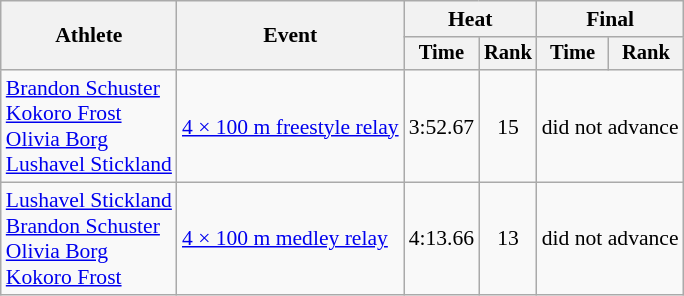<table class=wikitable style=font-size:90%>
<tr>
<th rowspan=2>Athlete</th>
<th rowspan=2>Event</th>
<th colspan=2>Heat</th>
<th colspan=2>Final</th>
</tr>
<tr style=font-size:95%>
<th>Time</th>
<th>Rank</th>
<th>Time</th>
<th>Rank</th>
</tr>
<tr align=center>
<td align=left><a href='#'>Brandon Schuster</a><br><a href='#'>Kokoro Frost</a><br><a href='#'>Olivia Borg</a><br><a href='#'>Lushavel Stickland</a></td>
<td align=left><a href='#'>4 × 100 m freestyle relay</a></td>
<td>3:52.67</td>
<td>15</td>
<td colspan=2>did not advance</td>
</tr>
<tr align=center>
<td align=left><a href='#'>Lushavel Stickland</a><br><a href='#'>Brandon Schuster</a><br><a href='#'>Olivia Borg</a><br><a href='#'>Kokoro Frost</a></td>
<td align=left><a href='#'>4 × 100 m medley relay</a></td>
<td>4:13.66</td>
<td>13</td>
<td colspan=2>did not advance</td>
</tr>
</table>
